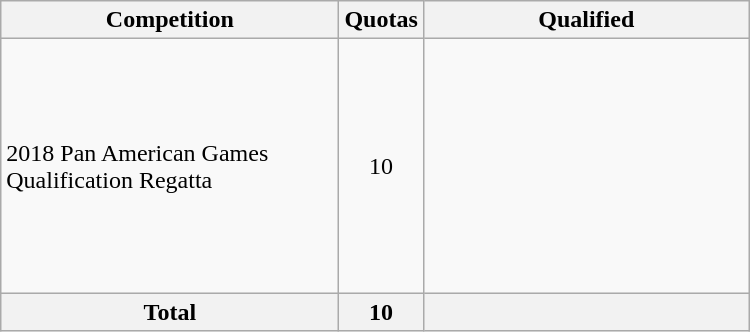<table class = "wikitable" width=500>
<tr>
<th width=300>Competition</th>
<th width=8≠0>Quotas</th>
<th width=300>Qualified</th>
</tr>
<tr>
<td>2018 Pan American Games Qualification Regatta</td>
<td align="center">10</td>
<td> <br> <br><br><br><br><br><br><br><br></td>
</tr>
<tr>
<th>Total</th>
<th>10</th>
<th></th>
</tr>
</table>
